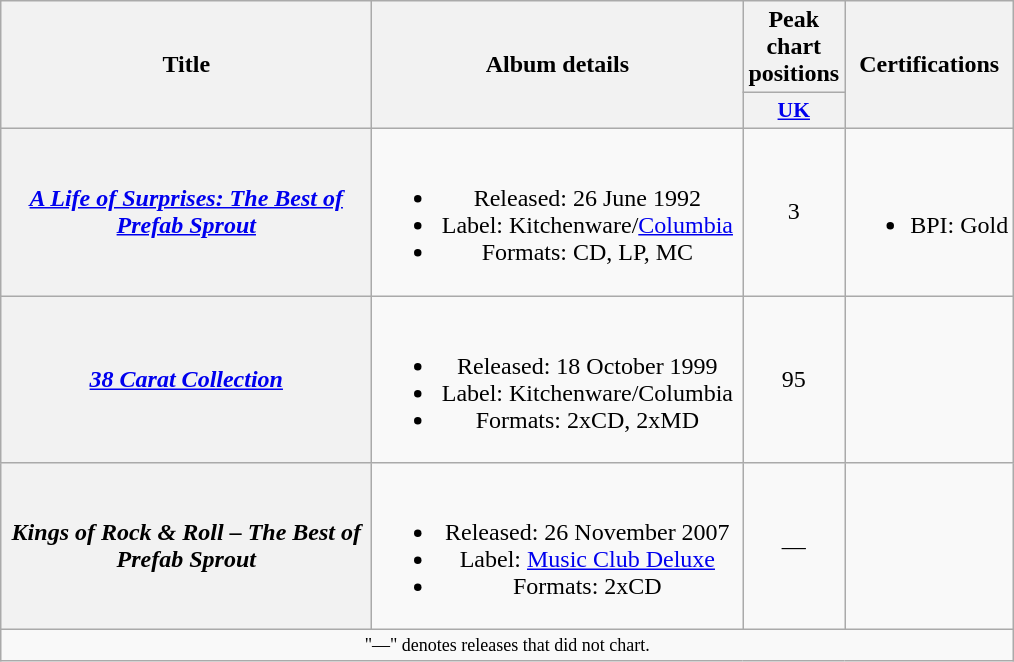<table class="wikitable plainrowheaders" style="text-align:center;">
<tr>
<th rowspan="2" scope="col" style="width:15em;">Title</th>
<th rowspan="2" scope="col" style="width:15em;">Album details</th>
<th>Peak chart positions</th>
<th scope="col" rowspan="2">Certifications</th>
</tr>
<tr>
<th scope="col" style="width:2em;font-size:90%;"><a href='#'>UK</a><br></th>
</tr>
<tr>
<th scope="row"><em><a href='#'>A Life of Surprises: The Best of Prefab Sprout</a></em></th>
<td><br><ul><li>Released: 26 June 1992</li><li>Label: Kitchenware/<a href='#'>Columbia</a></li><li>Formats: CD, LP, MC</li></ul></td>
<td>3</td>
<td><br><ul><li>BPI: Gold</li></ul></td>
</tr>
<tr>
<th scope="row"><em><a href='#'>38 Carat Collection</a></em></th>
<td><br><ul><li>Released: 18 October 1999</li><li>Label: Kitchenware/Columbia</li><li>Formats: 2xCD, 2xMD</li></ul></td>
<td>95</td>
<td></td>
</tr>
<tr>
<th scope="row"><em>Kings of Rock & Roll – The Best of Prefab Sprout</em></th>
<td><br><ul><li>Released: 26 November 2007</li><li>Label: <a href='#'>Music Club Deluxe</a></li><li>Formats: 2xCD</li></ul></td>
<td>—</td>
<td></td>
</tr>
<tr>
<td colspan="4" style="font-size:9pt">"—" denotes releases that did not chart.</td>
</tr>
</table>
